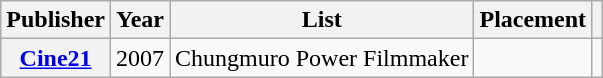<table class="wikitable plainrowheaders sortable">
<tr>
<th scope="col">Publisher</th>
<th scope="col">Year</th>
<th scope="col">List</th>
<th scope="col">Placement</th>
<th scope="col" class="unsortable"></th>
</tr>
<tr>
<th scope="row"><a href='#'>Cine21</a></th>
<td>2007</td>
<td>Chungmuro Power Filmmaker</td>
<td></td>
<td></td>
</tr>
</table>
